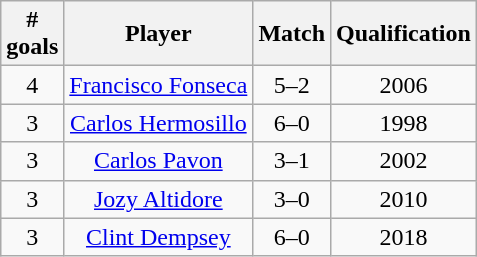<table class="wikitable sortable" style="text-align:center;">
<tr>
<th scope="col">#<br>goals</th>
<th scope="col">Player</th>
<th scope="col">Match</th>
<th scope="col">Qualification</th>
</tr>
<tr>
<td>4</td>
<td> <a href='#'>Francisco Fonseca</a></td>
<td> 5–2 </td>
<td>2006</td>
</tr>
<tr>
<td>3</td>
<td> <a href='#'>Carlos Hermosillo</a></td>
<td> 6–0 </td>
<td>1998</td>
</tr>
<tr>
<td>3</td>
<td> <a href='#'>Carlos Pavon</a></td>
<td> 3–1 </td>
<td>2002</td>
</tr>
<tr>
<td>3</td>
<td> <a href='#'>Jozy Altidore</a></td>
<td> 3–0 </td>
<td>2010</td>
</tr>
<tr>
<td>3</td>
<td> <a href='#'>Clint Dempsey</a></td>
<td> 6–0 </td>
<td>2018</td>
</tr>
</table>
